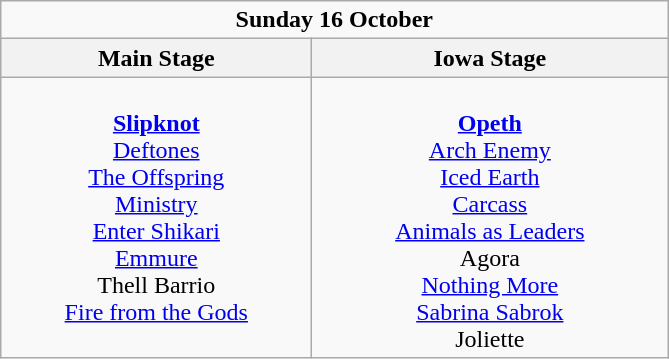<table class="wikitable">
<tr>
<td colspan="4" style="text-align:center;"><strong>Sunday 16 October</strong></td>
</tr>
<tr>
<th>Main Stage</th>
<th>Iowa Stage</th>
</tr>
<tr>
<td style="text-align:center; vertical-align:top; width:200px;"><br><strong><a href='#'>Slipknot</a></strong><br>
<a href='#'>Deftones</a><br>
<a href='#'>The Offspring</a><br>
<a href='#'>Ministry</a><br>
<a href='#'>Enter Shikari</a><br>
<a href='#'>Emmure</a><br>
Thell Barrio<br>
<a href='#'>Fire from the Gods</a><br></td>
<td style="text-align:center; vertical-align:top; width:230px;"><br><strong><a href='#'>Opeth</a></strong><br>
<a href='#'>Arch Enemy</a><br>
<a href='#'>Iced Earth</a><br>
<a href='#'>Carcass</a><br>
<a href='#'>Animals as Leaders</a><br>
Agora<br>
<a href='#'>Nothing More</a><br>
<a href='#'>Sabrina Sabrok</a><br>
Joliette<br></td>
</tr>
</table>
